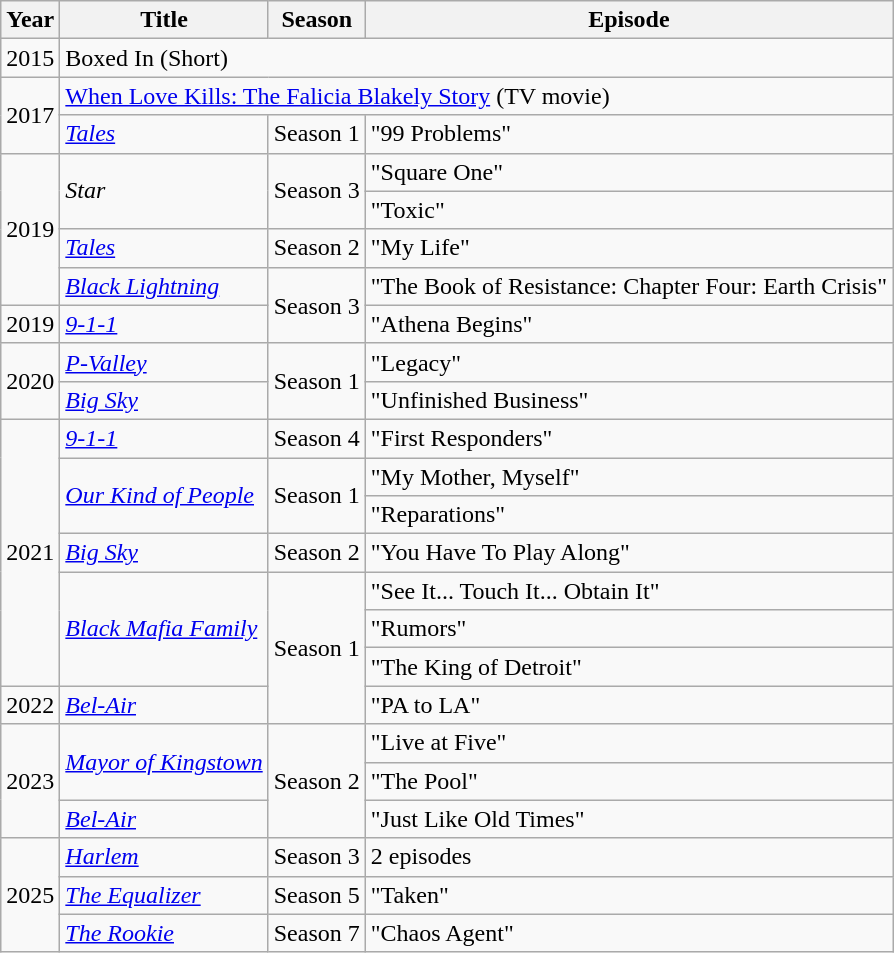<table class="wikitable">
<tr>
<th>Year</th>
<th>Title</th>
<th>Season</th>
<th>Episode</th>
</tr>
<tr>
<td>2015</td>
<td colspan="3">Boxed In (Short)</td>
</tr>
<tr>
<td rowspan="2">2017</td>
<td colspan="3"><a href='#'>When Love Kills: The Falicia Blakely Story</a> (TV movie)</td>
</tr>
<tr>
<td><em><a href='#'>Tales</a></em></td>
<td>Season 1</td>
<td>"99 Problems"</td>
</tr>
<tr>
<td rowspan="4">2019</td>
<td rowspan="2"><em>Star</em></td>
<td rowspan="2">Season 3</td>
<td>"Square One"</td>
</tr>
<tr>
<td>"Toxic"</td>
</tr>
<tr>
<td><em><a href='#'>Tales</a></em></td>
<td>Season 2</td>
<td>"My Life"</td>
</tr>
<tr>
<td><em><a href='#'>Black Lightning</a></em></td>
<td rowspan="2">Season 3</td>
<td>"The Book of Resistance: Chapter Four: Earth Crisis"</td>
</tr>
<tr>
<td>2019</td>
<td><a href='#'><em>9-1-1</em></a></td>
<td>"Athena Begins"</td>
</tr>
<tr>
<td rowspan="2">2020</td>
<td><em><a href='#'>P-Valley</a></em></td>
<td rowspan="2">Season 1</td>
<td>"Legacy"</td>
</tr>
<tr>
<td><a href='#'><em>Big Sky</em></a></td>
<td>"Unfinished Business"</td>
</tr>
<tr>
<td rowspan="7">2021</td>
<td><a href='#'><em>9-1-1</em></a></td>
<td>Season 4</td>
<td>"First Responders"</td>
</tr>
<tr>
<td rowspan="2"><em><a href='#'>Our Kind of People</a></em></td>
<td rowspan="2">Season 1</td>
<td>"My Mother, Myself"</td>
</tr>
<tr>
<td>"Reparations"</td>
</tr>
<tr>
<td><a href='#'><em>Big Sky</em></a></td>
<td>Season 2</td>
<td>"You Have To Play Along"</td>
</tr>
<tr>
<td rowspan="3"><em><a href='#'>Black Mafia Family</a></em></td>
<td rowspan="4">Season 1</td>
<td>"See It... Touch It... Obtain It"</td>
</tr>
<tr>
<td>"Rumors"</td>
</tr>
<tr>
<td>"The King of Detroit"</td>
</tr>
<tr>
<td>2022</td>
<td><em><a href='#'>Bel-Air</a></em></td>
<td>"PA to LA"</td>
</tr>
<tr>
<td rowspan="3">2023</td>
<td rowspan="2"><em><a href='#'>Mayor of Kingstown</a></em></td>
<td rowspan="3">Season 2</td>
<td>"Live at Five"</td>
</tr>
<tr>
<td>"The Pool"</td>
</tr>
<tr>
<td><em><a href='#'>Bel-Air</a></em></td>
<td>"Just Like Old Times"</td>
</tr>
<tr>
<td rowspan="3">2025</td>
<td><em><a href='#'>Harlem</a></em></td>
<td>Season 3</td>
<td>2 episodes</td>
</tr>
<tr>
<td><em><a href='#'>The Equalizer</a></em></td>
<td>Season 5</td>
<td>"Taken"</td>
</tr>
<tr>
<td><em><a href='#'>The Rookie</a></em></td>
<td>Season 7</td>
<td>"Chaos Agent"</td>
</tr>
</table>
